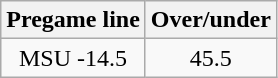<table class="wikitable">
<tr align="center">
<th style=>Pregame line</th>
<th style=>Over/under</th>
</tr>
<tr align="center">
<td>MSU -14.5</td>
<td>45.5</td>
</tr>
</table>
